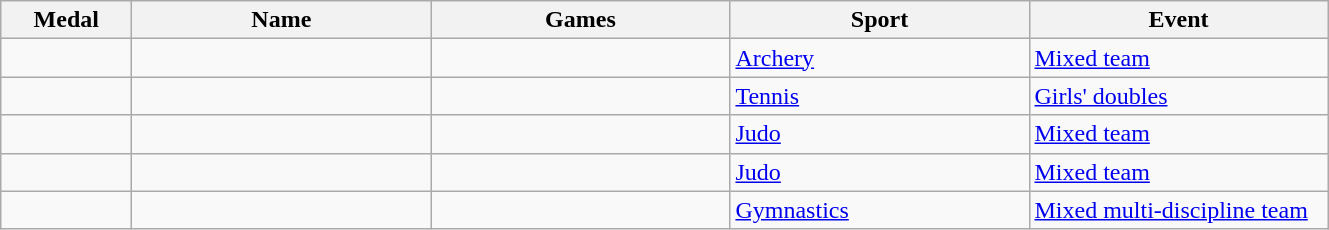<table class="wikitable sortable">
<tr>
<th style="width:5em">Medal</th>
<th style="width:12em">Name</th>
<th style="width:12em">Games</th>
<th style="width:12em">Sport</th>
<th style="width:12em">Event</th>
</tr>
<tr>
<td></td>
<td></td>
<td></td>
<td> <a href='#'>Archery</a></td>
<td><a href='#'>Mixed team</a></td>
</tr>
<tr>
<td></td>
<td></td>
<td></td>
<td> <a href='#'>Tennis</a></td>
<td><a href='#'>Girls' doubles</a></td>
</tr>
<tr>
<td></td>
<td></td>
<td></td>
<td> <a href='#'>Judo</a></td>
<td><a href='#'>Mixed team</a></td>
</tr>
<tr>
<td></td>
<td></td>
<td></td>
<td> <a href='#'>Judo</a></td>
<td><a href='#'>Mixed team</a></td>
</tr>
<tr>
<td></td>
<td><br></td>
<td></td>
<td> <a href='#'>Gymnastics</a></td>
<td><a href='#'>Mixed multi-discipline team</a></td>
</tr>
</table>
